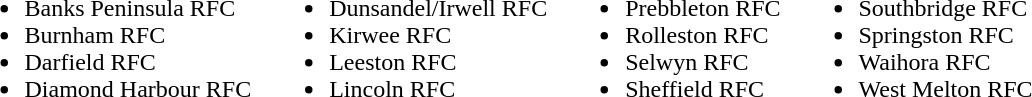<table border="0" cellpadding="5">
<tr valign=top>
<td><br><ul><li>Banks Peninsula RFC</li><li>Burnham RFC</li><li>Darfield RFC</li><li>Diamond Harbour RFC</li></ul></td>
<td><br><ul><li>Dunsandel/Irwell RFC</li><li>Kirwee RFC</li><li>Leeston RFC</li><li>Lincoln RFC</li></ul></td>
<td><br><ul><li>Prebbleton RFC</li><li>Rolleston RFC</li><li>Selwyn RFC</li><li>Sheffield RFC</li></ul></td>
<td><br><ul><li>Southbridge RFC</li><li>Springston RFC</li><li>Waihora RFC</li><li>West Melton RFC</li></ul></td>
</tr>
</table>
